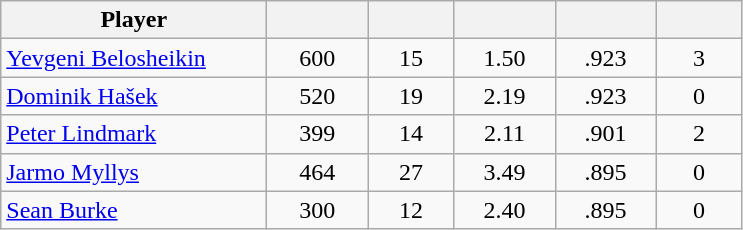<table class="wikitable sortable" style="text-align:center;">
<tr>
<th style="width:170px;">Player</th>
<th style="width:60px;"></th>
<th style="width:50px;"></th>
<th style="width:60px;"></th>
<th style="width:60px;"></th>
<th style="width:50px;"></th>
</tr>
<tr>
<td style="text-align:left;"> <a href='#'>Yevgeni Belosheikin</a></td>
<td>600</td>
<td>15</td>
<td>1.50</td>
<td>.923</td>
<td>3</td>
</tr>
<tr>
<td style="text-align:left;"> <a href='#'>Dominik Hašek</a></td>
<td>520</td>
<td>19</td>
<td>2.19</td>
<td>.923</td>
<td>0</td>
</tr>
<tr>
<td style="text-align:left;"> <a href='#'>Peter Lindmark</a></td>
<td>399</td>
<td>14</td>
<td>2.11</td>
<td>.901</td>
<td>2</td>
</tr>
<tr>
<td style="text-align:left;"> <a href='#'>Jarmo Myllys</a></td>
<td>464</td>
<td>27</td>
<td>3.49</td>
<td>.895</td>
<td>0</td>
</tr>
<tr>
<td style="text-align:left;"> <a href='#'>Sean Burke</a></td>
<td>300</td>
<td>12</td>
<td>2.40</td>
<td>.895</td>
<td>0</td>
</tr>
</table>
